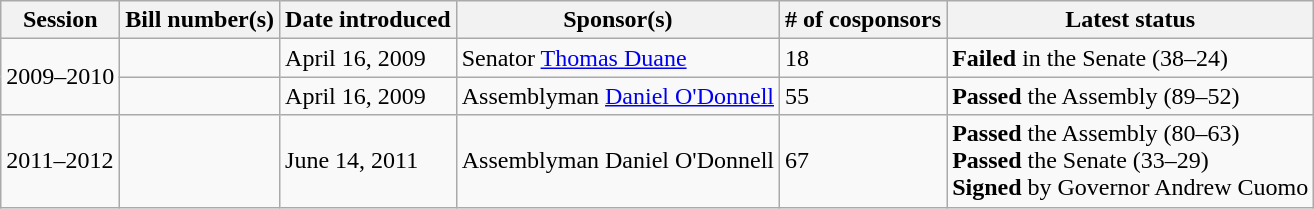<table class="wikitable">
<tr>
<th>Session</th>
<th>Bill number(s)</th>
<th>Date introduced</th>
<th>Sponsor(s)</th>
<th># of cosponsors</th>
<th>Latest status</th>
</tr>
<tr>
<td rowspan=2>2009–2010</td>
<td></td>
<td>April 16, 2009</td>
<td>Senator <a href='#'>Thomas Duane</a></td>
<td>18</td>
<td><strong>Failed</strong> in the Senate (38–24)</td>
</tr>
<tr>
<td></td>
<td>April 16, 2009</td>
<td>Assemblyman <a href='#'>Daniel O'Donnell</a></td>
<td>55</td>
<td><strong>Passed</strong> the Assembly (89–52)</td>
</tr>
<tr>
<td>2011–2012</td>
<td></td>
<td>June 14, 2011</td>
<td>Assemblyman Daniel O'Donnell</td>
<td>67</td>
<td><strong>Passed</strong> the Assembly (80–63)<br><strong>Passed</strong> the Senate (33–29)<br>
<strong>Signed</strong> by Governor Andrew Cuomo</td>
</tr>
</table>
